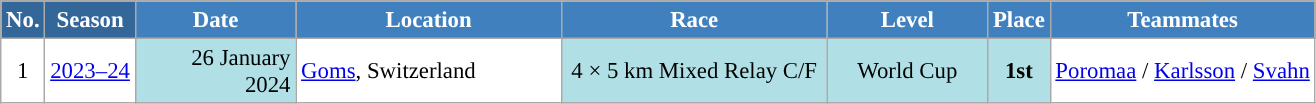<table class="wikitable sortable" style="font-size:95%; text-align:center; border:grey solid 1px; border-collapse:collapse; background:#ffffff;">
<tr style="background:#efefef;">
<th style="background-color:#369; color:white;">No.</th>
<th style="background-color:#369; color:white;">Season</th>
<th style="background-color:#4180be; color:white; width:100px;">Date</th>
<th style="background-color:#4180be; color:white; width:170px;">Location</th>
<th style="background-color:#4180be; color:white; width:170px;">Race</th>
<th style="background-color:#4180be; color:white; width:100px;">Level</th>
<th style="background-color:#4180be; color:white;">Place</th>
<th style="background-color:#4180be; color:white;">Teammates</th>
</tr>
<tr>
<td align=center>1</td>
<td align=center><a href='#'>2023–24</a></td>
<td bgcolor="#BOEOE6" align=right>26 January 2024</td>
<td align=left> <a href='#'>Goms</a>, Switzerland</td>
<td bgcolor="#BOEOE6">4 × 5 km Mixed Relay C/F</td>
<td bgcolor="#BOEOE6">World Cup</td>
<td bgcolor="#BOEOE6"><strong>1st</strong></td>
<td><a href='#'>Poromaa</a> / <a href='#'>Karlsson</a> / <a href='#'>Svahn</a></td>
</tr>
</table>
